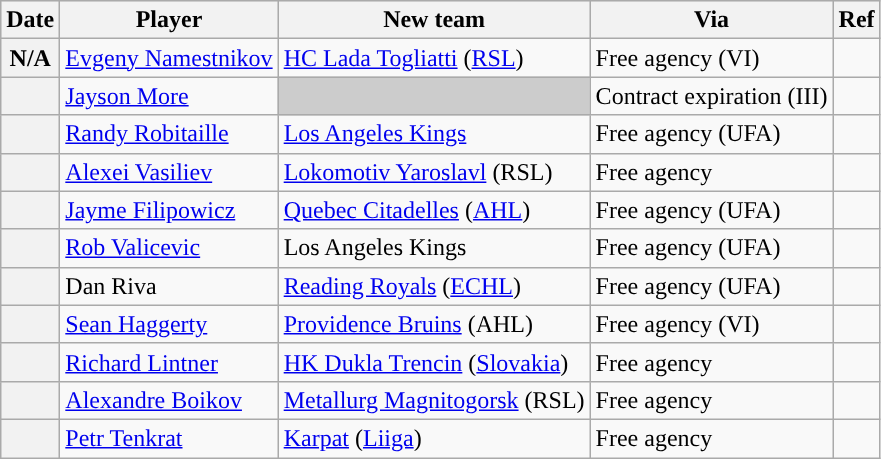<table class="wikitable plainrowheaders">
<tr style="background:#ddd; text-align:center;">
<th>Date</th>
<th>Player</th>
<th>New team</th>
<th>Via</th>
<th>Ref</th>
</tr>
<tr>
<th scope="row">N/A</th>
<td><a href='#'>Evgeny Namestnikov</a></td>
<td><a href='#'>HC Lada Togliatti</a> (<a href='#'>RSL</a>)</td>
<td>Free agency (VI)</td>
<td></td>
</tr>
<tr>
<th scope="row"></th>
<td><a href='#'>Jayson More</a></td>
<td style="background:#ccc"></td>
<td>Contract expiration (III)</td>
<td></td>
</tr>
<tr>
<th scope="row"></th>
<td><a href='#'>Randy Robitaille</a></td>
<td><a href='#'>Los Angeles Kings</a></td>
<td>Free agency (UFA)</td>
<td></td>
</tr>
<tr>
<th scope="row"></th>
<td><a href='#'>Alexei Vasiliev</a></td>
<td><a href='#'>Lokomotiv Yaroslavl</a> (RSL)</td>
<td>Free agency</td>
<td></td>
</tr>
<tr>
<th scope="row"></th>
<td><a href='#'>Jayme Filipowicz</a></td>
<td><a href='#'>Quebec Citadelles</a> (<a href='#'>AHL</a>)</td>
<td>Free agency (UFA)</td>
<td></td>
</tr>
<tr>
<th scope="row"></th>
<td><a href='#'>Rob Valicevic</a></td>
<td>Los Angeles Kings</td>
<td>Free agency (UFA)</td>
<td></td>
</tr>
<tr>
<th scope="row"></th>
<td>Dan Riva</td>
<td><a href='#'>Reading Royals</a> (<a href='#'>ECHL</a>)</td>
<td>Free agency (UFA)</td>
<td></td>
</tr>
<tr>
<th scope="row"></th>
<td><a href='#'>Sean Haggerty</a></td>
<td><a href='#'>Providence Bruins</a> (AHL)</td>
<td>Free agency (VI)</td>
<td></td>
</tr>
<tr>
<th scope="row"></th>
<td><a href='#'>Richard Lintner</a></td>
<td><a href='#'>HK Dukla Trencin</a> (<a href='#'>Slovakia</a>)</td>
<td>Free agency</td>
<td></td>
</tr>
<tr>
<th scope="row"></th>
<td><a href='#'>Alexandre Boikov</a></td>
<td><a href='#'>Metallurg Magnitogorsk</a> (RSL)</td>
<td>Free agency</td>
<td></td>
</tr>
<tr>
<th scope="row"></th>
<td><a href='#'>Petr Tenkrat</a></td>
<td><a href='#'>Karpat</a> (<a href='#'>Liiga</a>)</td>
<td>Free agency</td>
<td></td>
</tr>
</table>
